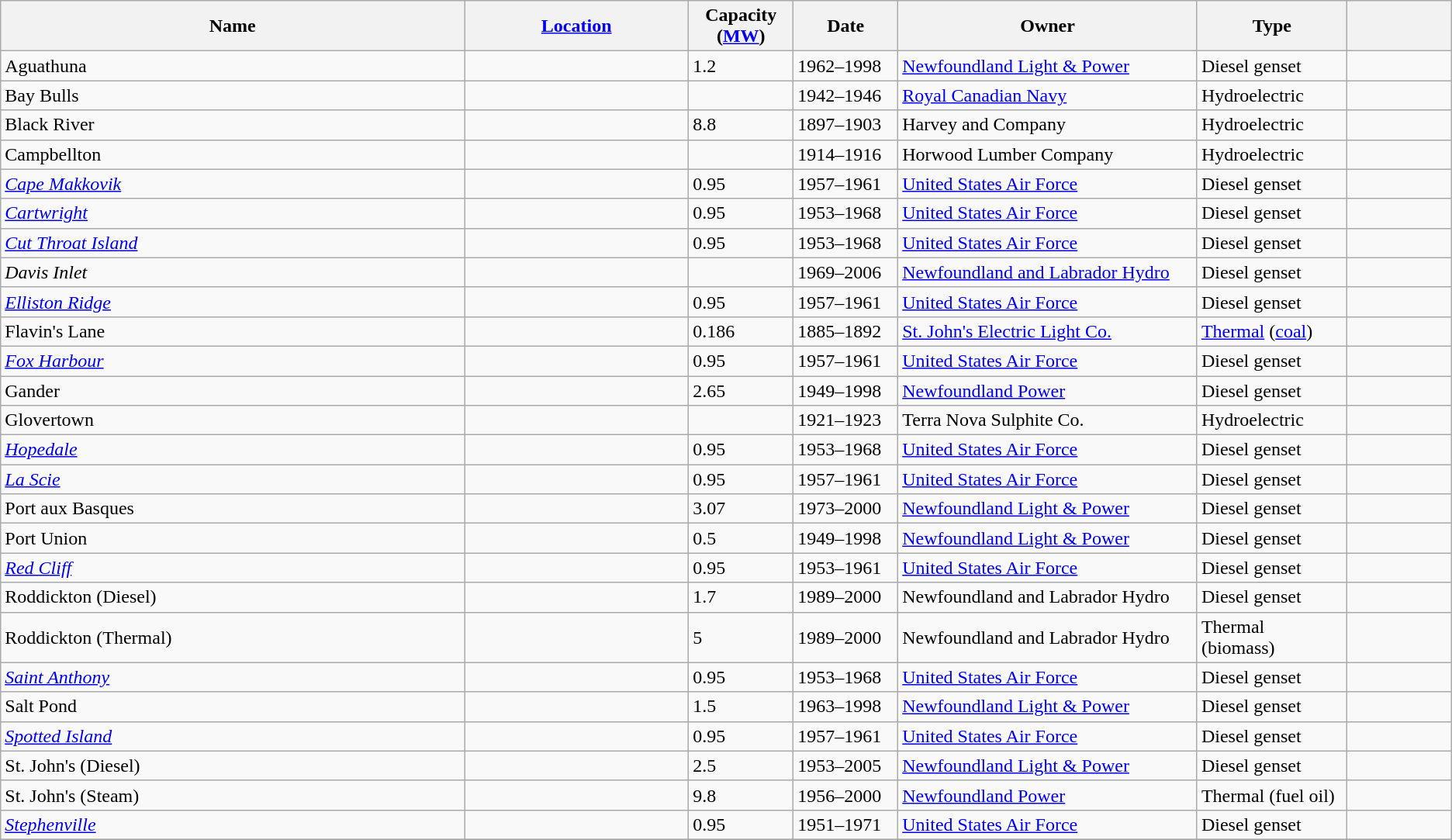<table class="wikitable sortable">
<tr>
<th width="31%">Name</th>
<th width="15%"><a href='#'>Location</a></th>
<th width="7%">Capacity (<a href='#'>MW</a>)</th>
<th width="7%">Date</th>
<th width="20%">Owner</th>
<th width="10%">Type</th>
<th width="7%"></th>
</tr>
<tr>
<td>Aguathuna</td>
<td></td>
<td>1.2</td>
<td>1962–1998</td>
<td><a href='#'>Newfoundland Light & Power</a></td>
<td>Diesel genset</td>
<td></td>
</tr>
<tr>
<td>Bay Bulls</td>
<td></td>
<td></td>
<td>1942–1946</td>
<td><a href='#'>Royal Canadian Navy</a></td>
<td>Hydroelectric</td>
<td></td>
</tr>
<tr>
<td>Black River</td>
<td></td>
<td>8.8</td>
<td>1897–1903</td>
<td>Harvey and Company</td>
<td>Hydroelectric</td>
<td></td>
</tr>
<tr>
<td>Campbellton</td>
<td></td>
<td></td>
<td>1914–1916</td>
<td>Horwood Lumber Company</td>
<td>Hydroelectric</td>
<td></td>
</tr>
<tr>
<td><em><a href='#'>Cape Makkovik</a></em></td>
<td></td>
<td>0.95</td>
<td>1957–1961</td>
<td><a href='#'>United States Air Force</a></td>
<td>Diesel genset</td>
<td></td>
</tr>
<tr>
<td><em><a href='#'>Cartwright</a></em></td>
<td></td>
<td>0.95</td>
<td>1953–1968</td>
<td><a href='#'>United States Air Force</a></td>
<td>Diesel genset</td>
<td></td>
</tr>
<tr>
<td><em><a href='#'>Cut Throat Island</a></em></td>
<td></td>
<td>0.95</td>
<td>1953–1968</td>
<td><a href='#'>United States Air Force</a></td>
<td>Diesel genset</td>
<td></td>
</tr>
<tr>
<td><em>Davis Inlet</em></td>
<td></td>
<td></td>
<td>1969–2006</td>
<td><a href='#'>Newfoundland and Labrador Hydro</a></td>
<td>Diesel genset</td>
<td></td>
</tr>
<tr>
<td><em><a href='#'>Elliston Ridge</a></em></td>
<td></td>
<td>0.95</td>
<td>1957–1961</td>
<td><a href='#'>United States Air Force</a></td>
<td>Diesel genset</td>
<td></td>
</tr>
<tr>
<td>Flavin's Lane</td>
<td></td>
<td>0.186</td>
<td>1885–1892</td>
<td><a href='#'>St. John's Electric Light Co.</a></td>
<td><a href='#'>Thermal</a> (<a href='#'>coal</a>)</td>
<td></td>
</tr>
<tr>
<td><em><a href='#'>Fox Harbour</a></em></td>
<td></td>
<td>0.95</td>
<td>1957–1961</td>
<td><a href='#'>United States Air Force</a></td>
<td>Diesel genset</td>
<td></td>
</tr>
<tr>
<td>Gander</td>
<td></td>
<td>2.65</td>
<td>1949–1998</td>
<td><a href='#'>Newfoundland Power</a></td>
<td>Diesel genset</td>
<td></td>
</tr>
<tr>
<td>Glovertown</td>
<td></td>
<td></td>
<td>1921–1923</td>
<td>Terra Nova Sulphite Co.</td>
<td>Hydroelectric</td>
<td></td>
</tr>
<tr>
<td><em><a href='#'>Hopedale</a></em></td>
<td></td>
<td>0.95</td>
<td>1953–1968</td>
<td><a href='#'>United States Air Force</a></td>
<td>Diesel genset</td>
<td></td>
</tr>
<tr>
<td><em><a href='#'>La Scie</a></em></td>
<td></td>
<td>0.95</td>
<td>1957–1961</td>
<td><a href='#'>United States Air Force</a></td>
<td>Diesel genset</td>
<td></td>
</tr>
<tr>
<td>Port aux Basques</td>
<td></td>
<td>3.07</td>
<td>1973–2000</td>
<td><a href='#'>Newfoundland Light & Power</a></td>
<td>Diesel genset</td>
<td></td>
</tr>
<tr>
<td>Port Union</td>
<td></td>
<td>0.5</td>
<td>1949–1998</td>
<td><a href='#'>Newfoundland Light & Power</a></td>
<td>Diesel genset</td>
<td></td>
</tr>
<tr>
<td><em><a href='#'>Red Cliff</a></em></td>
<td></td>
<td>0.95</td>
<td>1953–1961</td>
<td><a href='#'>United States Air Force</a></td>
<td>Diesel genset</td>
<td></td>
</tr>
<tr>
<td>Roddickton (Diesel)</td>
<td></td>
<td>1.7</td>
<td>1989–2000</td>
<td>Newfoundland and Labrador Hydro</td>
<td>Diesel genset</td>
<td></td>
</tr>
<tr>
<td>Roddickton (Thermal)</td>
<td></td>
<td>5</td>
<td>1989–2000</td>
<td>Newfoundland and Labrador Hydro</td>
<td>Thermal (biomass)</td>
<td></td>
</tr>
<tr>
<td><em><a href='#'>Saint Anthony</a></em></td>
<td></td>
<td>0.95</td>
<td>1953–1968</td>
<td><a href='#'>United States Air Force</a></td>
<td>Diesel genset</td>
<td></td>
</tr>
<tr>
<td>Salt Pond</td>
<td></td>
<td>1.5</td>
<td>1963–1998</td>
<td><a href='#'>Newfoundland Light & Power</a></td>
<td>Diesel genset</td>
<td></td>
</tr>
<tr>
<td><em><a href='#'>Spotted Island</a></em></td>
<td></td>
<td>0.95</td>
<td>1957–1961</td>
<td><a href='#'>United States Air Force</a></td>
<td>Diesel genset</td>
<td></td>
</tr>
<tr>
<td>St. John's (Diesel)</td>
<td></td>
<td>2.5</td>
<td>1953–2005</td>
<td><a href='#'>Newfoundland Light & Power</a></td>
<td>Diesel genset</td>
<td></td>
</tr>
<tr>
<td>St. John's (Steam)</td>
<td></td>
<td>9.8</td>
<td>1956–2000</td>
<td><a href='#'>Newfoundland Power</a></td>
<td>Thermal (fuel oil)</td>
<td></td>
</tr>
<tr>
<td><em><a href='#'>Stephenville</a></em></td>
<td></td>
<td>0.95</td>
<td>1951–1971</td>
<td><a href='#'>United States Air Force</a></td>
<td>Diesel genset</td>
<td></td>
</tr>
<tr>
</tr>
</table>
